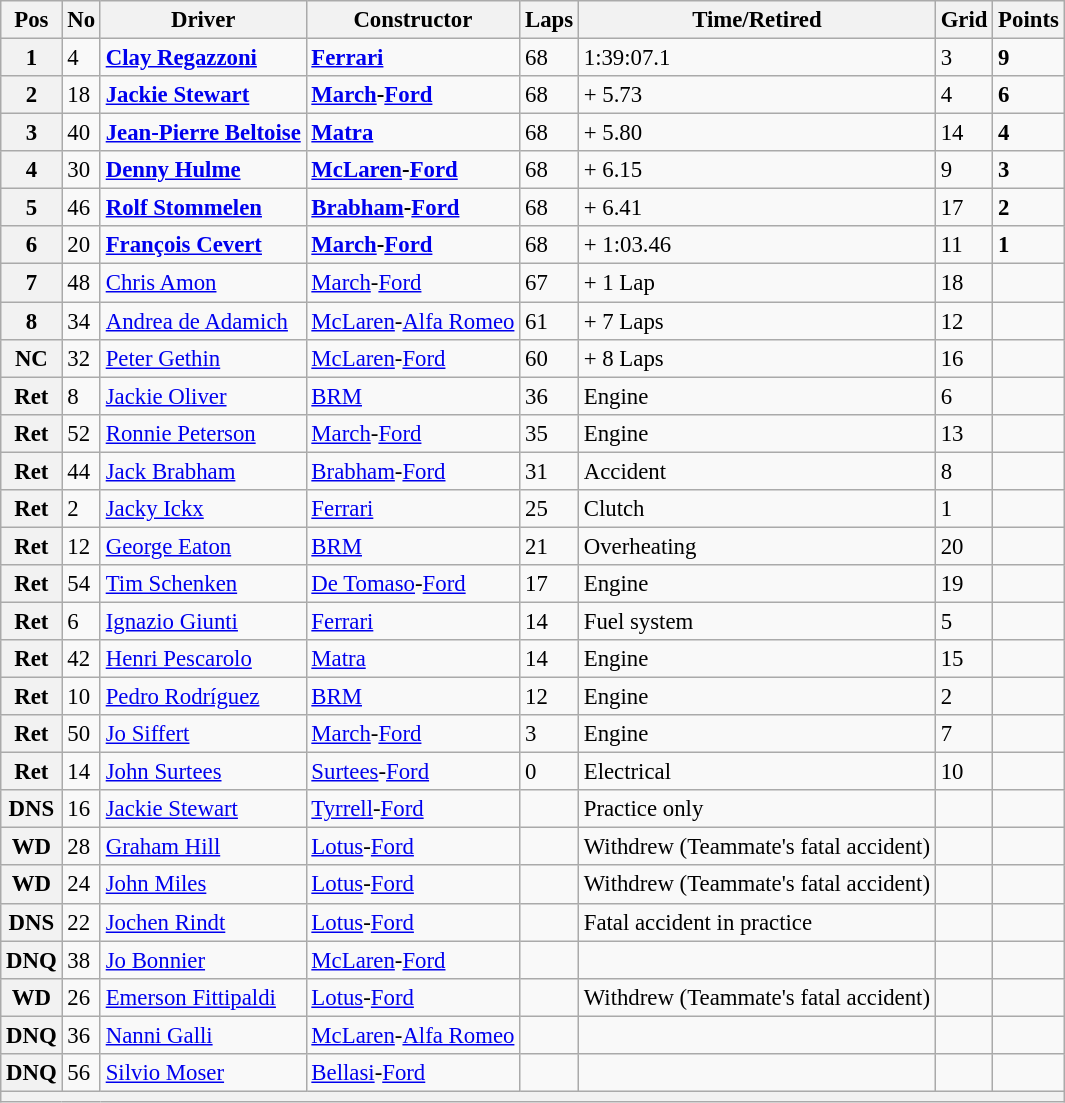<table class="wikitable" style="font-size: 95%;">
<tr>
<th>Pos</th>
<th>No</th>
<th>Driver</th>
<th>Constructor</th>
<th>Laps</th>
<th>Time/Retired</th>
<th>Grid</th>
<th>Points</th>
</tr>
<tr>
<th>1</th>
<td>4</td>
<td> <strong><a href='#'>Clay Regazzoni</a></strong></td>
<td><strong><a href='#'>Ferrari</a></strong></td>
<td>68</td>
<td>1:39:07.1</td>
<td>3</td>
<td><strong>9</strong></td>
</tr>
<tr>
<th>2</th>
<td>18</td>
<td> <strong><a href='#'>Jackie Stewart</a></strong></td>
<td><strong><a href='#'>March</a>-<a href='#'>Ford</a></strong></td>
<td>68</td>
<td>+ 5.73</td>
<td>4</td>
<td><strong>6</strong></td>
</tr>
<tr>
<th>3</th>
<td>40</td>
<td> <strong><a href='#'>Jean-Pierre Beltoise</a></strong></td>
<td><strong><a href='#'>Matra</a></strong></td>
<td>68</td>
<td>+ 5.80</td>
<td>14</td>
<td><strong>4</strong></td>
</tr>
<tr>
<th>4</th>
<td>30</td>
<td> <strong><a href='#'>Denny Hulme</a></strong></td>
<td><strong><a href='#'>McLaren</a>-<a href='#'>Ford</a></strong></td>
<td>68</td>
<td>+ 6.15</td>
<td>9</td>
<td><strong>3</strong></td>
</tr>
<tr>
<th>5</th>
<td>46</td>
<td> <strong><a href='#'>Rolf Stommelen</a></strong></td>
<td><strong><a href='#'>Brabham</a>-<a href='#'>Ford</a></strong></td>
<td>68</td>
<td>+ 6.41</td>
<td>17</td>
<td><strong>2</strong></td>
</tr>
<tr>
<th>6</th>
<td>20</td>
<td> <strong><a href='#'>François Cevert</a></strong></td>
<td><strong><a href='#'>March</a>-<a href='#'>Ford</a></strong></td>
<td>68</td>
<td>+ 1:03.46</td>
<td>11</td>
<td><strong>1</strong></td>
</tr>
<tr>
<th>7</th>
<td>48</td>
<td> <a href='#'>Chris Amon</a></td>
<td><a href='#'>March</a>-<a href='#'>Ford</a></td>
<td>67</td>
<td>+ 1 Lap</td>
<td>18</td>
<td> </td>
</tr>
<tr>
<th>8</th>
<td>34</td>
<td> <a href='#'>Andrea de Adamich</a></td>
<td><a href='#'>McLaren</a>-<a href='#'>Alfa Romeo</a></td>
<td>61</td>
<td>+ 7 Laps</td>
<td>12</td>
<td> </td>
</tr>
<tr>
<th>NC</th>
<td>32</td>
<td> <a href='#'>Peter Gethin</a></td>
<td><a href='#'>McLaren</a>-<a href='#'>Ford</a></td>
<td>60</td>
<td>+ 8 Laps</td>
<td>16</td>
<td> </td>
</tr>
<tr>
<th>Ret</th>
<td>8</td>
<td> <a href='#'>Jackie Oliver</a></td>
<td><a href='#'>BRM</a></td>
<td>36</td>
<td>Engine</td>
<td>6</td>
<td> </td>
</tr>
<tr>
<th>Ret</th>
<td>52</td>
<td> <a href='#'>Ronnie Peterson</a></td>
<td><a href='#'>March</a>-<a href='#'>Ford</a></td>
<td>35</td>
<td>Engine</td>
<td>13</td>
<td> </td>
</tr>
<tr>
<th>Ret</th>
<td>44</td>
<td> <a href='#'>Jack Brabham</a></td>
<td><a href='#'>Brabham</a>-<a href='#'>Ford</a></td>
<td>31</td>
<td>Accident</td>
<td>8</td>
<td> </td>
</tr>
<tr>
<th>Ret</th>
<td>2</td>
<td> <a href='#'>Jacky Ickx</a></td>
<td><a href='#'>Ferrari</a></td>
<td>25</td>
<td>Clutch</td>
<td>1</td>
<td> </td>
</tr>
<tr>
<th>Ret</th>
<td>12</td>
<td> <a href='#'>George Eaton</a></td>
<td><a href='#'>BRM</a></td>
<td>21</td>
<td>Overheating</td>
<td>20</td>
<td> </td>
</tr>
<tr>
<th>Ret</th>
<td>54</td>
<td> <a href='#'>Tim Schenken</a></td>
<td><a href='#'>De Tomaso</a>-<a href='#'>Ford</a></td>
<td>17</td>
<td>Engine</td>
<td>19</td>
<td> </td>
</tr>
<tr>
<th>Ret</th>
<td>6</td>
<td> <a href='#'>Ignazio Giunti</a></td>
<td><a href='#'>Ferrari</a></td>
<td>14</td>
<td>Fuel system</td>
<td>5</td>
<td> </td>
</tr>
<tr>
<th>Ret</th>
<td>42</td>
<td> <a href='#'>Henri Pescarolo</a></td>
<td><a href='#'>Matra</a></td>
<td>14</td>
<td>Engine</td>
<td>15</td>
<td> </td>
</tr>
<tr>
<th>Ret</th>
<td>10</td>
<td> <a href='#'>Pedro Rodríguez</a></td>
<td><a href='#'>BRM</a></td>
<td>12</td>
<td>Engine</td>
<td>2</td>
<td> </td>
</tr>
<tr>
<th>Ret</th>
<td>50</td>
<td> <a href='#'>Jo Siffert</a></td>
<td><a href='#'>March</a>-<a href='#'>Ford</a></td>
<td>3</td>
<td>Engine</td>
<td>7</td>
<td> </td>
</tr>
<tr>
<th>Ret</th>
<td>14</td>
<td> <a href='#'>John Surtees</a></td>
<td><a href='#'>Surtees</a>-<a href='#'>Ford</a></td>
<td>0</td>
<td>Electrical</td>
<td>10</td>
<td> </td>
</tr>
<tr>
<th>DNS</th>
<td>16</td>
<td> <a href='#'>Jackie Stewart</a></td>
<td><a href='#'>Tyrrell</a>-<a href='#'>Ford</a></td>
<td> </td>
<td>Practice only</td>
<td> </td>
<td> </td>
</tr>
<tr>
<th>WD</th>
<td>28</td>
<td> <a href='#'>Graham Hill</a></td>
<td><a href='#'>Lotus</a>-<a href='#'>Ford</a></td>
<td> </td>
<td>Withdrew (Teammate's fatal accident)</td>
<td> </td>
<td> </td>
</tr>
<tr>
<th>WD</th>
<td>24</td>
<td> <a href='#'>John Miles</a></td>
<td><a href='#'>Lotus</a>-<a href='#'>Ford</a></td>
<td> </td>
<td>Withdrew (Teammate's fatal accident)</td>
<td> </td>
<td> </td>
</tr>
<tr>
<th>DNS</th>
<td>22</td>
<td> <a href='#'>Jochen Rindt</a></td>
<td><a href='#'>Lotus</a>-<a href='#'>Ford</a></td>
<td> </td>
<td>Fatal accident in practice</td>
<td> </td>
<td> </td>
</tr>
<tr>
<th>DNQ</th>
<td>38</td>
<td> <a href='#'>Jo Bonnier</a></td>
<td><a href='#'>McLaren</a>-<a href='#'>Ford</a></td>
<td> </td>
<td> </td>
<td> </td>
<td> </td>
</tr>
<tr>
<th>WD</th>
<td>26</td>
<td> <a href='#'>Emerson Fittipaldi</a></td>
<td><a href='#'>Lotus</a>-<a href='#'>Ford</a></td>
<td> </td>
<td>Withdrew (Teammate's fatal accident)</td>
<td> </td>
<td> </td>
</tr>
<tr>
<th>DNQ</th>
<td>36</td>
<td> <a href='#'>Nanni Galli</a></td>
<td><a href='#'>McLaren</a>-<a href='#'>Alfa Romeo</a></td>
<td> </td>
<td> </td>
<td> </td>
<td> </td>
</tr>
<tr>
<th>DNQ</th>
<td>56</td>
<td> <a href='#'>Silvio Moser</a></td>
<td><a href='#'>Bellasi</a>-<a href='#'>Ford</a></td>
<td> </td>
<td> </td>
<td> </td>
<td> </td>
</tr>
<tr>
<th colspan="8"></th>
</tr>
</table>
